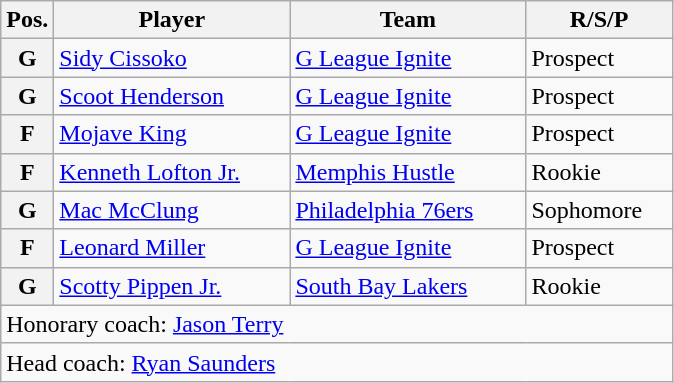<table class="wikitable">
<tr>
<th>Pos.</th>
<th style="width:150px;">Player</th>
<th width=150>Team</th>
<th width=90>R/S/P</th>
</tr>
<tr>
<th>G</th>
<td><a href='#'>Sidy Cissoko</a></td>
<td><a href='#'>G League Ignite</a></td>
<td>Prospect</td>
</tr>
<tr>
<th>G</th>
<td><a href='#'>Scoot Henderson</a></td>
<td><a href='#'>G League Ignite</a></td>
<td>Prospect</td>
</tr>
<tr>
<th>F</th>
<td><a href='#'>Mojave King</a></td>
<td><a href='#'>G League Ignite</a></td>
<td>Prospect</td>
</tr>
<tr>
<th>F</th>
<td><a href='#'>Kenneth Lofton Jr.</a></td>
<td><a href='#'>Memphis Hustle</a></td>
<td>Rookie</td>
</tr>
<tr>
<th>G</th>
<td><a href='#'>Mac McClung</a></td>
<td><a href='#'>Philadelphia 76ers</a></td>
<td>Sophomore</td>
</tr>
<tr>
<th>F</th>
<td><a href='#'>Leonard Miller</a></td>
<td><a href='#'>G League Ignite</a></td>
<td>Prospect</td>
</tr>
<tr>
<th>G</th>
<td><a href='#'>Scotty Pippen Jr.</a></td>
<td><a href='#'>South Bay Lakers</a></td>
<td>Rookie</td>
</tr>
<tr>
<td colspan="5">Honorary coach: <a href='#'>Jason Terry</a></td>
</tr>
<tr>
<td colspan="5">Head coach: <a href='#'>Ryan Saunders</a></td>
</tr>
</table>
